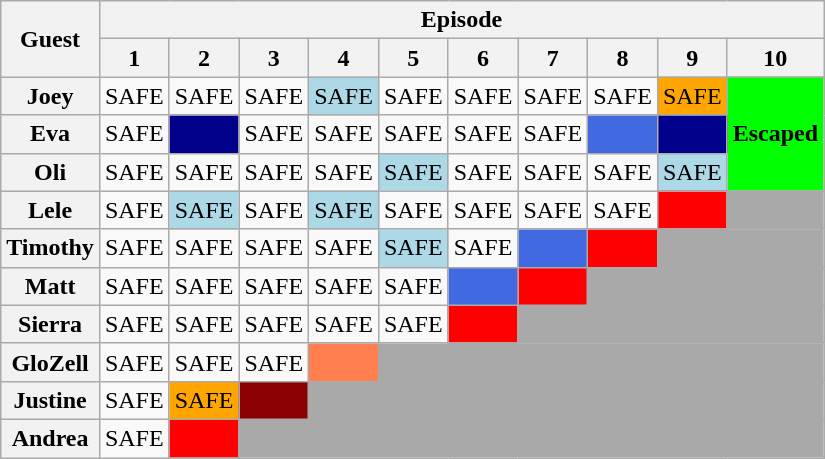<table class="wikitable" style="text-align:center;">
<tr>
<th rowspan="2" scope="col">Guest</th>
<th colspan="10" scope="col">Episode</th>
</tr>
<tr>
<th scope="col">1</th>
<th scope="col">2</th>
<th scope="col">3</th>
<th scope="col">4</th>
<th scope="col">5</th>
<th scope="col">6</th>
<th scope="col">7</th>
<th scope="col">8</th>
<th scope="col">9</th>
<th scope="col">10</th>
</tr>
<tr>
<th scope="row">Joey</th>
<td>SAFE</td>
<td>SAFE</td>
<td>SAFE</td>
<td bgcolor="ADD8E6">SAFE</td>
<td>SAFE</td>
<td>SAFE</td>
<td>SAFE</td>
<td>SAFE</td>
<td bgcolor="orange">SAFE</td>
<td rowspan="3" bgcolor="00FF00"><strong>Escaped</strong></td>
</tr>
<tr>
<th scope="row">Eva</th>
<td>SAFE</td>
<td bgcolor="darkblue"><strong></strong></td>
<td>SAFE</td>
<td>SAFE</td>
<td>SAFE</td>
<td>SAFE</td>
<td>SAFE</td>
<td bgcolor="4169E1"><strong></strong></td>
<td bgcolor="darkblue"><strong></strong></td>
</tr>
<tr>
<th scope="row">Oli</th>
<td>SAFE</td>
<td>SAFE</td>
<td>SAFE</td>
<td>SAFE</td>
<td bgcolor="ADD8E6">SAFE</td>
<td>SAFE</td>
<td>SAFE</td>
<td>SAFE</td>
<td bgcolor="ADD8E6">SAFE</td>
</tr>
<tr>
<th scope="row">Lele</th>
<td>SAFE</td>
<td bgcolor="ADD8E6">SAFE</td>
<td>SAFE</td>
<td bgcolor="ADD8E6">SAFE</td>
<td>SAFE</td>
<td>SAFE</td>
<td>SAFE</td>
<td>SAFE</td>
<td bgcolor="FF0000"></td>
<td bgcolor="A9A9A9" colspan="1"></td>
</tr>
<tr>
<th scope="row">Timothy</th>
<td>SAFE</td>
<td>SAFE</td>
<td>SAFE</td>
<td>SAFE</td>
<td bgcolor="ADD8E6">SAFE</td>
<td>SAFE</td>
<td bgcolor="4169E1"><strong></strong></td>
<td bgcolor="FF0000"></td>
<td bgcolor="A9A9A9" colspan="2"></td>
</tr>
<tr>
<th scope="row">Matt</th>
<td>SAFE</td>
<td>SAFE</td>
<td>SAFE</td>
<td>SAFE</td>
<td>SAFE</td>
<td bgcolor="4169E1"><strong></strong></td>
<td bgcolor="FF0000"></td>
<td bgcolor="A9A9A9" colspan="3"></td>
</tr>
<tr>
<th scope="row">Sierra</th>
<td>SAFE</td>
<td>SAFE</td>
<td>SAFE</td>
<td>SAFE</td>
<td>SAFE</td>
<td bgcolor="FF0000"></td>
<td bgcolor="A9A9A9" colspan="4"></td>
</tr>
<tr>
<th scope="row">GloZell</th>
<td>SAFE</td>
<td>SAFE</td>
<td>SAFE</td>
<td bgcolor="FF7F50"></td>
<td bgcolor="A9A9A9" colspan="6"></td>
</tr>
<tr>
<th scope="row">Justine</th>
<td>SAFE</td>
<td bgcolor="orange">SAFE</td>
<td bgcolor="darkred"></td>
<td bgcolor="A9A9A9" colspan="7"></td>
</tr>
<tr>
<th scope="row">Andrea</th>
<td>SAFE</td>
<td bgcolor="FF0000"></td>
<td bgcolor="A9A9A9" colspan="8"></td>
</tr>
</table>
